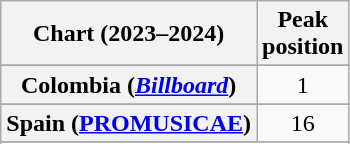<table class="wikitable sortable plainrowheaders" style="text-align:center">
<tr>
<th scope="col">Chart (2023–2024)</th>
<th scope="col">Peak<br>position</th>
</tr>
<tr>
</tr>
<tr>
<th scope="row">Colombia (<em><a href='#'>Billboard</a></em>)</th>
<td>1</td>
</tr>
<tr>
</tr>
<tr>
<th scope="row">Spain (<a href='#'>PROMUSICAE</a>)</th>
<td>16</td>
</tr>
<tr>
</tr>
<tr>
</tr>
<tr>
</tr>
<tr>
</tr>
</table>
